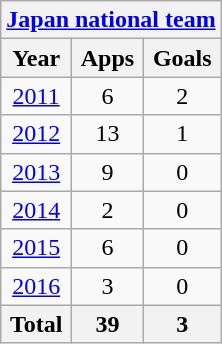<table class="wikitable" style="text-align:center">
<tr>
<th colspan=3><a href='#'>Japan national team</a></th>
</tr>
<tr>
<th>Year</th>
<th>Apps</th>
<th>Goals</th>
</tr>
<tr>
<td><a href='#'>2011</a></td>
<td>6</td>
<td>2</td>
</tr>
<tr>
<td><a href='#'>2012</a></td>
<td>13</td>
<td>1</td>
</tr>
<tr>
<td><a href='#'>2013</a></td>
<td>9</td>
<td>0</td>
</tr>
<tr>
<td><a href='#'>2014</a></td>
<td>2</td>
<td>0</td>
</tr>
<tr>
<td><a href='#'>2015</a></td>
<td>6</td>
<td>0</td>
</tr>
<tr>
<td><a href='#'>2016</a></td>
<td>3</td>
<td>0</td>
</tr>
<tr>
<th>Total</th>
<th>39</th>
<th>3</th>
</tr>
</table>
